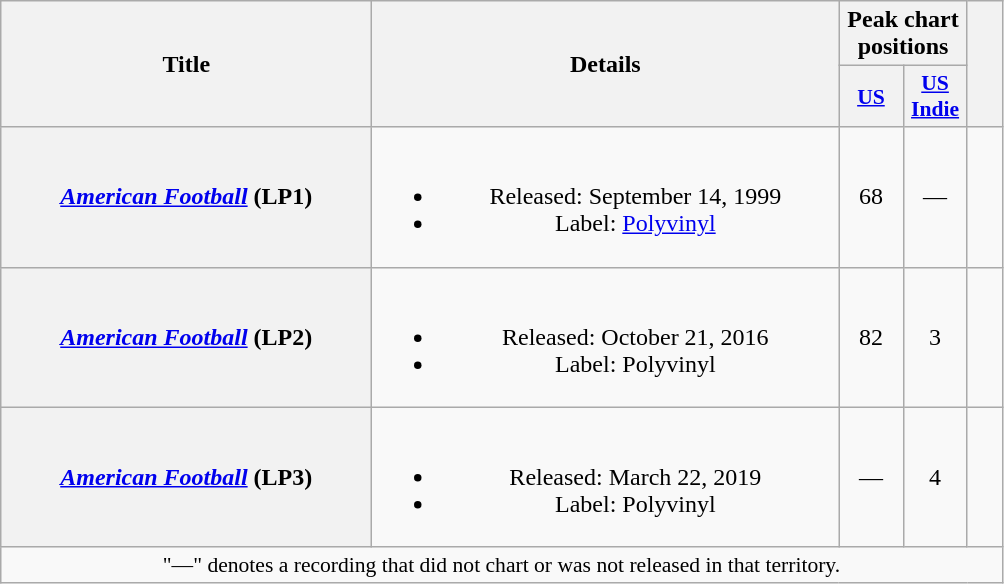<table class="wikitable plainrowheaders" style="text-align:center;">
<tr>
<th scope="col" rowspan="2" style="width:15em;">Title</th>
<th scope="col" rowspan="2" style="width:19em;">Details</th>
<th scope="col" colspan="2">Peak chart positions</th>
<th scope="col" rowspan="2" style="width:1em;"></th>
</tr>
<tr>
<th scope="col" style="width:2.5em;font-size:90%;"><a href='#'>US</a><br></th>
<th scope="col" style="width:2.5em;font-size:90%;"><a href='#'>US<br>Indie</a><br></th>
</tr>
<tr>
<th scope="row"><em><a href='#'>American Football</a></em> (LP1)</th>
<td><br><ul><li>Released: September 14, 1999</li><li>Label: <a href='#'>Polyvinyl</a></li></ul></td>
<td>68</td>
<td>—</td>
<td></td>
</tr>
<tr>
<th scope="row"><em><a href='#'>American Football</a></em> (LP2)</th>
<td><br><ul><li>Released: October 21, 2016</li><li>Label: Polyvinyl</li></ul></td>
<td>82</td>
<td>3</td>
<td></td>
</tr>
<tr>
<th scope="row"><em><a href='#'>American Football</a></em> (LP3)</th>
<td><br><ul><li>Released: March 22, 2019</li><li>Label: Polyvinyl</li></ul></td>
<td>—</td>
<td>4</td>
<td></td>
</tr>
<tr>
<td colspan="6" style="font-size:90%">"—" denotes a recording that did not chart or was not released in that territory.</td>
</tr>
</table>
